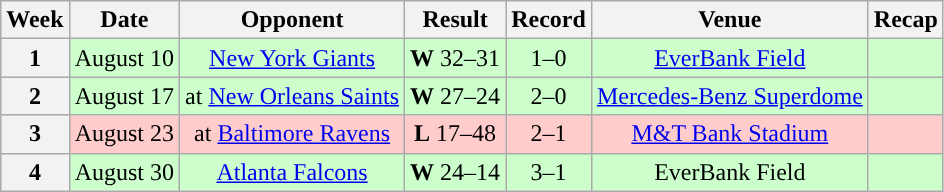<table class="wikitable" style="text-align:center">
<tr>
<th>Week</th>
<th>Date</th>
<th>Opponent</th>
<th>Result</th>
<th>Record</th>
<th>Venue</th>
<th>Recap</th>
</tr>
<tr style="background:#cfc;">
<th>1</th>
<td>August 10</td>
<td><a href='#'>New York Giants</a></td>
<td><strong>W</strong> 32–31</td>
<td>1–0</td>
<td><a href='#'>EverBank Field</a></td>
<td></td>
</tr>
<tr style="background:#cfc;">
<th>2</th>
<td>August 17</td>
<td>at <a href='#'>New Orleans Saints</a></td>
<td><strong>W</strong> 27–24</td>
<td>2–0</td>
<td><a href='#'>Mercedes-Benz Superdome</a></td>
<td></td>
</tr>
<tr style="background:#fcc;">
<th>3</th>
<td>August 23</td>
<td>at <a href='#'>Baltimore Ravens</a></td>
<td><strong>L</strong> 17–48</td>
<td>2–1</td>
<td><a href='#'>M&T Bank Stadium</a></td>
<td></td>
</tr>
<tr style="background:#cfc;">
<th>4</th>
<td>August 30</td>
<td><a href='#'>Atlanta Falcons</a></td>
<td><strong>W</strong> 24–14</td>
<td>3–1</td>
<td>EverBank Field</td>
<td></td>
</tr>
</table>
